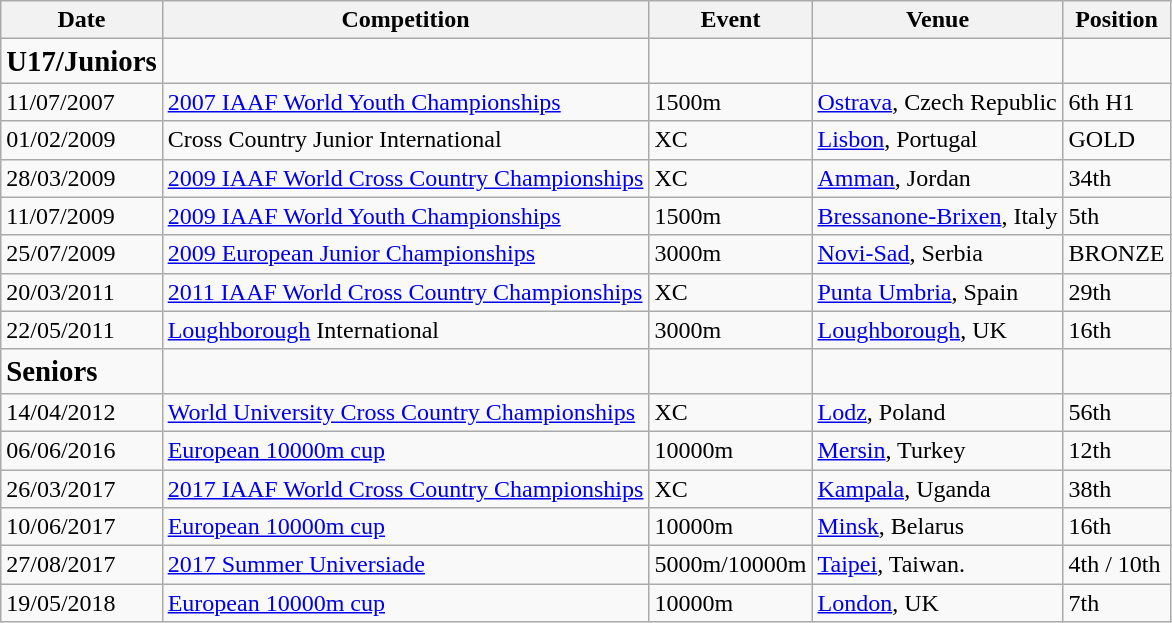<table class="wikitable">
<tr>
<th>Date</th>
<th>Competition</th>
<th>Event</th>
<th>Venue</th>
<th>Position</th>
</tr>
<tr>
<td><strong><big>U17/Juniors</big></strong></td>
<td></td>
<td></td>
<td></td>
<td></td>
</tr>
<tr>
<td>11/07/2007</td>
<td><a href='#'>2007 IAAF World Youth Championships</a></td>
<td>1500m</td>
<td><a href='#'>Ostrava</a>, Czech Republic</td>
<td>6th H1</td>
</tr>
<tr>
<td>01/02/2009</td>
<td>Cross Country Junior International</td>
<td>XC</td>
<td><a href='#'>Lisbon</a>, Portugal</td>
<td>GOLD</td>
</tr>
<tr>
<td>28/03/2009</td>
<td><a href='#'>2009 IAAF World Cross Country Championships</a></td>
<td>XC</td>
<td><a href='#'>Amman</a>, Jordan</td>
<td>34th</td>
</tr>
<tr>
<td>11/07/2009</td>
<td><a href='#'>2009 IAAF World Youth Championships</a></td>
<td>1500m</td>
<td><a href='#'>Bressanone-Brixen</a>, Italy</td>
<td>5th</td>
</tr>
<tr>
<td>25/07/2009</td>
<td><a href='#'>2009 European Junior Championships</a></td>
<td>3000m</td>
<td><a href='#'>Novi-Sad</a>, Serbia</td>
<td>BRONZE</td>
</tr>
<tr>
<td>20/03/2011</td>
<td><a href='#'>2011 IAAF World Cross Country Championships</a></td>
<td>XC</td>
<td><a href='#'>Punta Umbria</a>, Spain</td>
<td>29th</td>
</tr>
<tr>
<td>22/05/2011</td>
<td><a href='#'>Loughborough</a> International</td>
<td>3000m</td>
<td><a href='#'>Loughborough</a>, UK</td>
<td>16th</td>
</tr>
<tr>
<td><strong><big>Seniors</big></strong></td>
<td></td>
<td></td>
<td></td>
<td></td>
</tr>
<tr>
<td>14/04/2012</td>
<td><a href='#'>World University Cross Country Championships</a></td>
<td>XC</td>
<td><a href='#'>Lodz</a>, Poland</td>
<td>56th</td>
</tr>
<tr>
<td>06/06/2016</td>
<td><a href='#'>European 10000m cup</a></td>
<td>10000m</td>
<td><a href='#'>Mersin</a>, Turkey</td>
<td>12th</td>
</tr>
<tr>
<td>26/03/2017</td>
<td><a href='#'>2017 IAAF World Cross Country Championships</a></td>
<td>XC</td>
<td><a href='#'>Kampala</a>, Uganda</td>
<td>38th</td>
</tr>
<tr>
<td>10/06/2017</td>
<td><a href='#'>European 10000m cup</a></td>
<td>10000m</td>
<td><a href='#'>Minsk</a>, Belarus</td>
<td>16th</td>
</tr>
<tr>
<td>27/08/2017</td>
<td><a href='#'>2017 Summer Universiade</a></td>
<td>5000m/10000m</td>
<td><a href='#'>Taipei</a>, Taiwan.</td>
<td>4th / 10th</td>
</tr>
<tr>
<td>19/05/2018</td>
<td><a href='#'>European 10000m cup</a></td>
<td>10000m</td>
<td><a href='#'>London</a>, UK</td>
<td>7th</td>
</tr>
</table>
